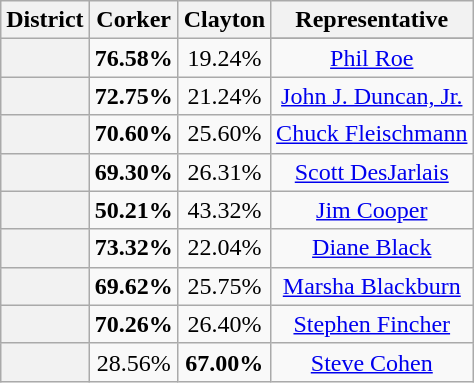<table class="wikitable">
<tr>
<th>District</th>
<th>Corker</th>
<th>Clayton</th>
<th>Representative</th>
</tr>
<tr align="center">
<th rowspan="2" ></th>
<td rowspan="2"><strong>76.58%</strong></td>
<td rowspan="2">19.24%</td>
</tr>
<tr align="center">
<td><a href='#'>Phil Roe</a></td>
</tr>
<tr align="center">
<th></th>
<td><strong>72.75%</strong></td>
<td>21.24%</td>
<td><a href='#'>John J. Duncan, Jr.</a></td>
</tr>
<tr align="center">
<th></th>
<td><strong>70.60%</strong></td>
<td>25.60%</td>
<td><a href='#'>Chuck Fleischmann</a></td>
</tr>
<tr align="center">
<th></th>
<td><strong>69.30%</strong></td>
<td>26.31%</td>
<td><a href='#'>Scott DesJarlais</a></td>
</tr>
<tr align="center">
<th></th>
<td><strong>50.21%</strong></td>
<td>43.32%</td>
<td><a href='#'>Jim Cooper</a></td>
</tr>
<tr align="center">
<th></th>
<td><strong>73.32%</strong></td>
<td>22.04%</td>
<td><a href='#'>Diane Black</a></td>
</tr>
<tr align="center">
<th></th>
<td><strong>69.62%</strong></td>
<td>25.75%</td>
<td><a href='#'>Marsha Blackburn</a></td>
</tr>
<tr align="center">
<th></th>
<td><strong>70.26%</strong></td>
<td>26.40%</td>
<td><a href='#'>Stephen Fincher</a></td>
</tr>
<tr align="center">
<th></th>
<td>28.56%</td>
<td><strong>67.00%</strong></td>
<td><a href='#'>Steve Cohen</a></td>
</tr>
</table>
